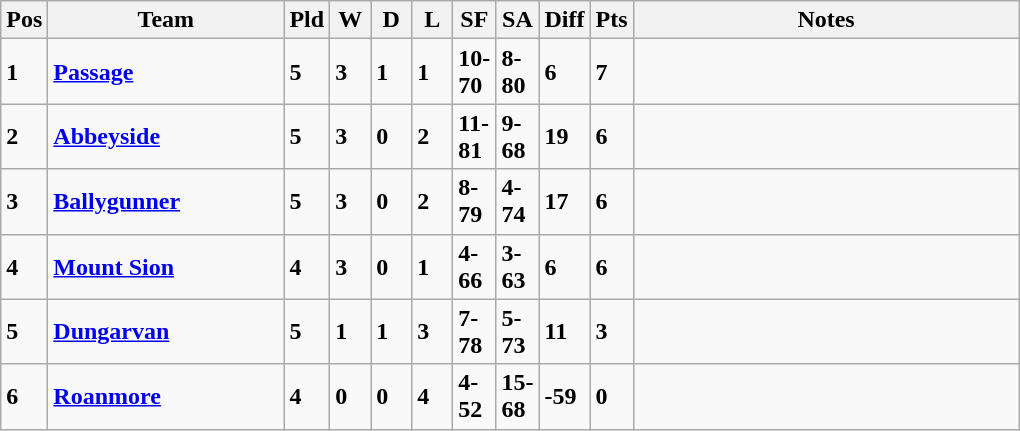<table class="wikitable" style="text-align: centre;">
<tr>
<th width=20>Pos</th>
<th width=150>Team</th>
<th width=20>Pld</th>
<th width=20>W</th>
<th width=20>D</th>
<th width=20>L</th>
<th width=20>SF</th>
<th width=20>SA</th>
<th width=20>Diff</th>
<th width=20>Pts</th>
<th width=250>Notes</th>
</tr>
<tr style>
<td><strong>1</strong></td>
<td align=left><strong> <a href='#'>Passage</a> </strong></td>
<td><strong>5</strong></td>
<td><strong>3</strong></td>
<td><strong>1</strong></td>
<td><strong>1</strong></td>
<td><strong>10-70</strong></td>
<td><strong>8-80</strong></td>
<td><strong>6</strong></td>
<td><strong>7</strong></td>
<td></td>
</tr>
<tr style>
<td><strong>2</strong></td>
<td align=left><strong> <a href='#'>Abbeyside</a> </strong></td>
<td><strong>5</strong></td>
<td><strong>3</strong></td>
<td><strong>0</strong></td>
<td><strong>2</strong></td>
<td><strong>11-81</strong></td>
<td><strong>9-68</strong></td>
<td><strong>19</strong></td>
<td><strong>6</strong></td>
<td></td>
</tr>
<tr style>
<td><strong>3</strong></td>
<td align=left><strong> <a href='#'>Ballygunner</a> </strong></td>
<td><strong>5</strong></td>
<td><strong>3</strong></td>
<td><strong>0</strong></td>
<td><strong>2</strong></td>
<td><strong>8-79</strong></td>
<td><strong>4-74</strong></td>
<td><strong>17</strong></td>
<td><strong>6</strong></td>
<td></td>
</tr>
<tr style>
<td><strong>4</strong></td>
<td align=left><strong> <a href='#'>Mount Sion</a> </strong></td>
<td><strong>4</strong></td>
<td><strong>3</strong></td>
<td><strong>0</strong></td>
<td><strong>1</strong></td>
<td><strong>4-66</strong></td>
<td><strong>3-63</strong></td>
<td><strong>6</strong></td>
<td><strong>6</strong></td>
<td></td>
</tr>
<tr style>
<td><strong>5</strong></td>
<td align=left><strong> <a href='#'>Dungarvan</a> </strong></td>
<td><strong>5</strong></td>
<td><strong>1</strong></td>
<td><strong>1</strong></td>
<td><strong>3</strong></td>
<td><strong>7-78</strong></td>
<td><strong>5-73</strong></td>
<td><strong>11</strong></td>
<td><strong>3</strong></td>
<td></td>
</tr>
<tr style>
<td><strong>6</strong></td>
<td align=left><strong> <a href='#'>Roanmore</a> </strong></td>
<td><strong>4</strong></td>
<td><strong>0</strong></td>
<td><strong>0</strong></td>
<td><strong>4</strong></td>
<td><strong>4-52</strong></td>
<td><strong>15-68</strong></td>
<td><strong>-59</strong></td>
<td><strong>0</strong></td>
<td></td>
</tr>
</table>
